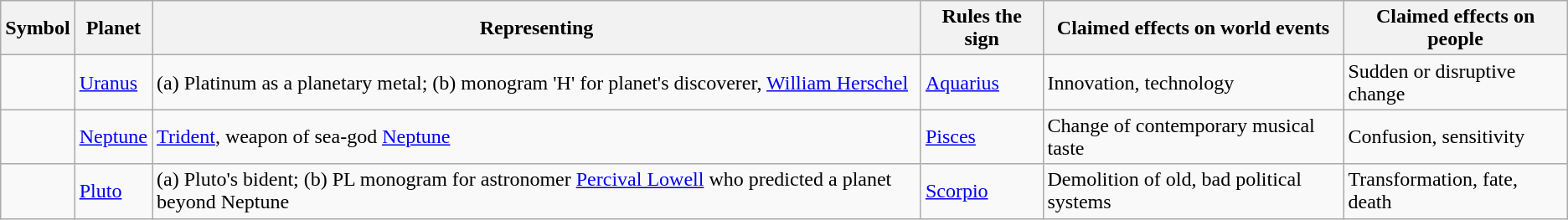<table class="wikitable">
<tr>
<th>Symbol</th>
<th>Planet</th>
<th>Representing</th>
<th>Rules the sign</th>
<th>Claimed effects on world events</th>
<th>Claimed effects on people</th>
</tr>
<tr>
<td> </td>
<td><a href='#'>Uranus</a></td>
<td>(a) Platinum as a planetary metal; (b) monogram 'H' for planet's discoverer, <a href='#'>William Herschel</a></td>
<td><a href='#'>Aquarius</a></td>
<td>Innovation, technology</td>
<td>Sudden or disruptive change</td>
</tr>
<tr>
<td></td>
<td><a href='#'>Neptune</a></td>
<td><a href='#'>Trident</a>, weapon of sea-god <a href='#'>Neptune</a></td>
<td><a href='#'>Pisces</a></td>
<td>Change of contemporary musical taste</td>
<td>Confusion, sensitivity</td>
</tr>
<tr>
<td> </td>
<td><a href='#'>Pluto</a></td>
<td>(a) Pluto's bident; (b) PL monogram for astronomer <a href='#'>Percival Lowell</a> who predicted a planet beyond Neptune</td>
<td><a href='#'>Scorpio</a></td>
<td>Demolition of old, bad political systems</td>
<td>Transformation, fate, death</td>
</tr>
</table>
